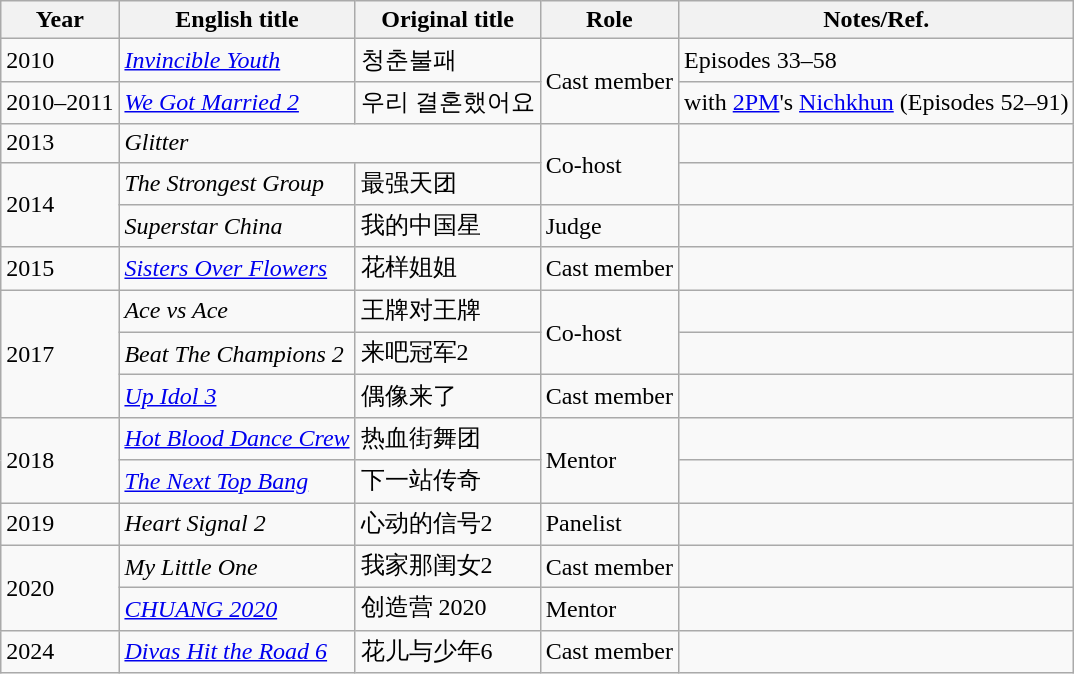<table class="wikitable">
<tr>
<th>Year</th>
<th>English title</th>
<th>Original title</th>
<th>Role</th>
<th>Notes/Ref.</th>
</tr>
<tr>
<td>2010</td>
<td><em><a href='#'>Invincible Youth</a></em></td>
<td>청춘불패</td>
<td rowspan=2>Cast member</td>
<td>Episodes 33–58</td>
</tr>
<tr>
<td>2010–2011</td>
<td><em><a href='#'>We Got Married 2</a></em></td>
<td>우리 결혼했어요</td>
<td>with <a href='#'>2PM</a>'s <a href='#'>Nichkhun</a> (Episodes 52–91)</td>
</tr>
<tr>
<td>2013</td>
<td colspan=2><em>Glitter</em></td>
<td rowspan=2>Co-host</td>
<td></td>
</tr>
<tr>
<td rowspan=2>2014</td>
<td><em>The Strongest Group</em></td>
<td>最强天团</td>
<td></td>
</tr>
<tr>
<td><em>Superstar China</em></td>
<td>我的中国星</td>
<td>Judge</td>
<td></td>
</tr>
<tr>
<td>2015</td>
<td><em><a href='#'>Sisters Over Flowers</a></em></td>
<td>花样姐姐</td>
<td>Cast member</td>
<td></td>
</tr>
<tr>
<td rowspan=3>2017</td>
<td><em>Ace vs Ace</em></td>
<td>王牌对王牌</td>
<td rowspan=2>Co-host</td>
<td></td>
</tr>
<tr>
<td><em>Beat The Champions 2</em></td>
<td>来吧冠军2</td>
<td></td>
</tr>
<tr>
<td><em><a href='#'>Up Idol 3</a></em></td>
<td>偶像来了</td>
<td>Cast member</td>
<td></td>
</tr>
<tr>
<td rowspan=2>2018</td>
<td><em><a href='#'>Hot Blood Dance Crew</a></em></td>
<td>热血街舞团</td>
<td rowspan=2>Mentor</td>
<td></td>
</tr>
<tr>
<td><em><a href='#'>The Next Top Bang</a></em></td>
<td>下一站传奇</td>
<td></td>
</tr>
<tr>
<td>2019</td>
<td><em>Heart Signal 2</em></td>
<td>心动的信号2</td>
<td>Panelist</td>
<td></td>
</tr>
<tr>
<td rowspan=2>2020</td>
<td><em>My Little One</em></td>
<td>我家那闺女2</td>
<td>Cast member</td>
<td></td>
</tr>
<tr>
<td><em><a href='#'>CHUANG 2020</a></em></td>
<td>创造营 2020</td>
<td>Mentor</td>
<td></td>
</tr>
<tr>
<td>2024</td>
<td><em><a href='#'>Divas Hit the Road 6</a></em></td>
<td>花儿与少年6</td>
<td>Cast member</td>
<td></td>
</tr>
</table>
